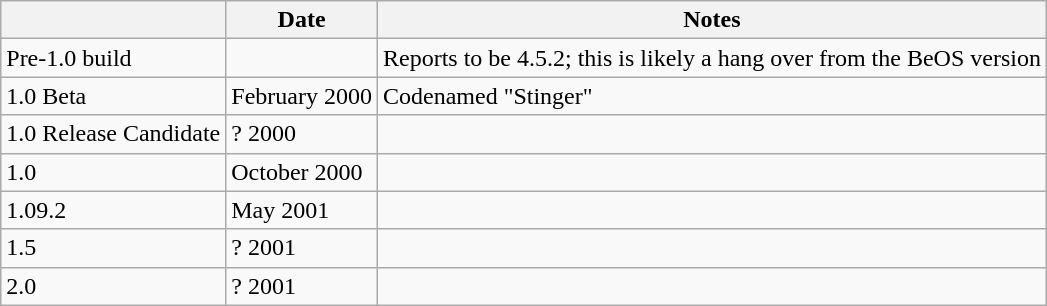<table class="wikitable">
<tr>
<th></th>
<th>Date</th>
<th>Notes</th>
</tr>
<tr>
<td>Pre-1.0 build</td>
<td></td>
<td>Reports to be 4.5.2; this is likely a hang over from the BeOS version</td>
</tr>
<tr>
<td>1.0 Beta</td>
<td>February 2000</td>
<td>Codenamed "Stinger"</td>
</tr>
<tr>
<td>1.0 Release Candidate</td>
<td>? 2000</td>
<td></td>
</tr>
<tr>
<td>1.0</td>
<td>October 2000</td>
<td></td>
</tr>
<tr>
<td>1.09.2</td>
<td>May 2001</td>
<td></td>
</tr>
<tr>
<td>1.5</td>
<td>? 2001</td>
<td></td>
</tr>
<tr>
<td>2.0</td>
<td>? 2001</td>
<td></td>
</tr>
</table>
